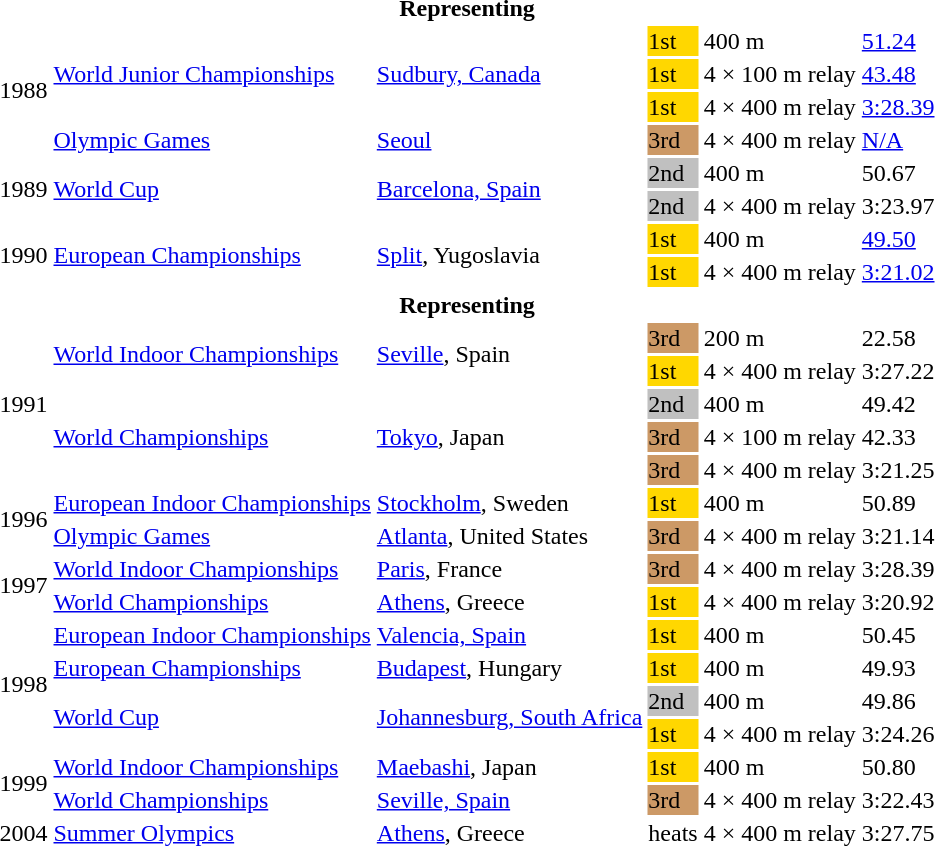<table>
<tr>
<th colspan="6">Representing </th>
</tr>
<tr>
<td rowspan=4>1988</td>
<td rowspan=3><a href='#'>World Junior Championships</a></td>
<td rowspan=3><a href='#'>Sudbury, Canada</a></td>
<td bgcolor="gold">1st</td>
<td>400 m</td>
<td><a href='#'>51.24</a></td>
</tr>
<tr>
<td bgcolor="gold">1st</td>
<td>4 × 100 m relay</td>
<td><a href='#'>43.48</a></td>
</tr>
<tr>
<td bgcolor="gold">1st</td>
<td>4 × 400 m relay</td>
<td><a href='#'>3:28.39</a></td>
</tr>
<tr>
<td><a href='#'>Olympic Games</a></td>
<td><a href='#'>Seoul</a></td>
<td bgcolor="cc9966">3rd</td>
<td>4 × 400 m relay</td>
<td><a href='#'>N/A</a></td>
</tr>
<tr>
<td rowspan=2>1989</td>
<td rowspan=2><a href='#'>World Cup</a></td>
<td rowspan=2><a href='#'>Barcelona, Spain</a></td>
<td bgcolor="silver">2nd</td>
<td>400 m</td>
<td>50.67</td>
</tr>
<tr>
<td bgcolor="silver">2nd</td>
<td>4 × 400 m relay</td>
<td>3:23.97</td>
</tr>
<tr>
<td rowspan=2>1990</td>
<td rowspan=2><a href='#'>European Championships</a></td>
<td rowspan=2><a href='#'>Split</a>, Yugoslavia</td>
<td bgcolor="gold">1st</td>
<td>400 m</td>
<td><a href='#'>49.50</a></td>
</tr>
<tr>
<td bgcolor="gold">1st</td>
<td>4 × 400 m relay</td>
<td><a href='#'>3:21.02</a></td>
</tr>
<tr>
<th colspan="6">Representing </th>
</tr>
<tr>
<td rowspan=5>1991</td>
<td rowspan=2><a href='#'>World Indoor Championships</a></td>
<td rowspan=2><a href='#'>Seville</a>, Spain</td>
<td bgcolor="cc9966">3rd</td>
<td>200 m</td>
<td>22.58</td>
</tr>
<tr>
<td bgcolor="gold">1st</td>
<td>4 × 400 m relay</td>
<td>3:27.22</td>
</tr>
<tr>
<td rowspan=3><a href='#'>World Championships</a></td>
<td rowspan=3><a href='#'>Tokyo</a>, Japan</td>
<td bgcolor="silver">2nd</td>
<td>400 m</td>
<td>49.42</td>
</tr>
<tr>
<td bgcolor="cc9966">3rd</td>
<td>4 × 100 m relay</td>
<td>42.33</td>
</tr>
<tr>
<td bgcolor="cc9966">3rd</td>
<td>4 × 400 m relay</td>
<td>3:21.25</td>
</tr>
<tr>
<td rowspan=2>1996</td>
<td><a href='#'>European Indoor Championships</a></td>
<td><a href='#'>Stockholm</a>, Sweden</td>
<td bgcolor="gold">1st</td>
<td>400 m</td>
<td>50.89</td>
</tr>
<tr>
<td><a href='#'>Olympic Games</a></td>
<td><a href='#'>Atlanta</a>, United States</td>
<td bgcolor="cc9966">3rd</td>
<td>4 × 400 m relay</td>
<td>3:21.14</td>
</tr>
<tr>
<td rowspan=2>1997</td>
<td><a href='#'>World Indoor Championships</a></td>
<td><a href='#'>Paris</a>, France</td>
<td bgcolor="cc9966">3rd</td>
<td>4 × 400 m relay</td>
<td>3:28.39</td>
</tr>
<tr>
<td><a href='#'>World Championships</a></td>
<td><a href='#'>Athens</a>, Greece</td>
<td bgcolor="gold">1st</td>
<td>4 × 400 m relay</td>
<td>3:20.92</td>
</tr>
<tr>
<td rowspan=4>1998</td>
<td><a href='#'>European Indoor Championships</a></td>
<td><a href='#'>Valencia, Spain</a></td>
<td bgcolor="gold">1st</td>
<td>400 m</td>
<td>50.45</td>
</tr>
<tr>
<td><a href='#'>European Championships</a></td>
<td><a href='#'>Budapest</a>, Hungary</td>
<td bgcolor="gold">1st</td>
<td>400 m</td>
<td>49.93</td>
</tr>
<tr>
<td rowspan=2><a href='#'>World Cup</a></td>
<td rowspan=2><a href='#'>Johannesburg, South Africa</a></td>
<td bgcolor="silver">2nd</td>
<td>400 m</td>
<td>49.86</td>
</tr>
<tr>
<td bgcolor="gold">1st</td>
<td>4 × 400 m relay</td>
<td>3:24.26</td>
</tr>
<tr>
<td rowspan=2>1999</td>
<td><a href='#'>World Indoor Championships</a></td>
<td><a href='#'>Maebashi</a>, Japan</td>
<td bgcolor="gold">1st</td>
<td>400 m</td>
<td>50.80</td>
</tr>
<tr>
<td><a href='#'>World Championships</a></td>
<td><a href='#'>Seville, Spain</a></td>
<td bgcolor="cc9966">3rd</td>
<td>4 × 400 m relay</td>
<td>3:22.43</td>
</tr>
<tr>
<td>2004</td>
<td><a href='#'>Summer Olympics</a></td>
<td><a href='#'>Athens</a>, Greece</td>
<td>heats</td>
<td>4 × 400 m relay</td>
<td>3:27.75</td>
</tr>
</table>
